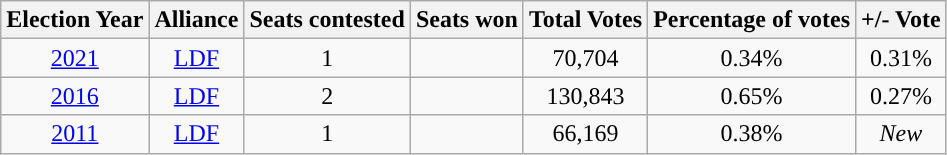<table class="wikitable" style="text-align:center">
<tr>
<th Style="background-color:">Election Year</th>
<th Style="background-color:">Alliance</th>
<th Style="background-color:">Seats contested</th>
<th Style="background-color:">Seats won</th>
<th Style="background-color:">Total Votes</th>
<th Style="background-color:">Percentage of votes</th>
<th Style="background-color:">+/- Vote</th>
</tr>
<tr>
<td><a href='#'>2021</a></td>
<td><a href='#'>LDF</a></td>
<td>1</td>
<td></td>
<td>70,704</td>
<td>0.34%</td>
<td> 0.31%</td>
</tr>
<tr>
<td><a href='#'>2016</a></td>
<td><a href='#'>LDF</a></td>
<td>2</td>
<td></td>
<td>130,843</td>
<td>0.65%</td>
<td> 0.27%</td>
</tr>
<tr>
<td><a href='#'>2011</a></td>
<td><a href='#'>LDF</a></td>
<td>1</td>
<td></td>
<td>66,169</td>
<td>0.38%</td>
<td><em>New</em></td>
</tr>
</table>
